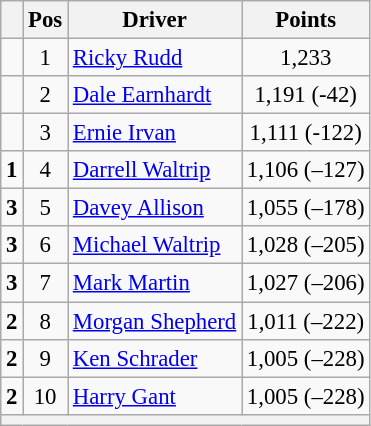<table class="wikitable" style="font-size: 95%;">
<tr>
<th></th>
<th>Pos</th>
<th>Driver</th>
<th>Points</th>
</tr>
<tr>
<td align="left"></td>
<td style="text-align:center;">1</td>
<td><a href='#'>Ricky Rudd</a></td>
<td style="text-align:center;">1,233</td>
</tr>
<tr>
<td align="left"></td>
<td style="text-align:center;">2</td>
<td><a href='#'>Dale Earnhardt</a></td>
<td style="text-align:center;">1,191 (-42)</td>
</tr>
<tr>
<td align="left"></td>
<td style="text-align:center;">3</td>
<td><a href='#'>Ernie Irvan</a></td>
<td style="text-align:center;">1,111 (-122)</td>
</tr>
<tr>
<td align="left">  <strong>1</strong></td>
<td style="text-align:center;">4</td>
<td><a href='#'>Darrell Waltrip</a></td>
<td style="text-align:center;">1,106 (–127)</td>
</tr>
<tr>
<td align="left">  <strong>3</strong></td>
<td style="text-align:center;">5</td>
<td><a href='#'>Davey Allison</a></td>
<td style="text-align:center;">1,055 (–178)</td>
</tr>
<tr>
<td align="left">  <strong>3</strong></td>
<td style="text-align:center;">6</td>
<td><a href='#'>Michael Waltrip</a></td>
<td style="text-align:center;">1,028 (–205)</td>
</tr>
<tr>
<td align="left">  <strong>3</strong></td>
<td style="text-align:center;">7</td>
<td><a href='#'>Mark Martin</a></td>
<td style="text-align:center;">1,027 (–206)</td>
</tr>
<tr>
<td align="left">  <strong>2</strong></td>
<td style="text-align:center;">8</td>
<td><a href='#'>Morgan Shepherd</a></td>
<td style="text-align:center;">1,011 (–222)</td>
</tr>
<tr>
<td align="left">  <strong>2</strong></td>
<td style="text-align:center;">9</td>
<td><a href='#'>Ken Schrader</a></td>
<td style="text-align:center;">1,005 (–228)</td>
</tr>
<tr>
<td align="left">  <strong>2</strong></td>
<td style="text-align:center;">10</td>
<td><a href='#'>Harry Gant</a></td>
<td style="text-align:center;">1,005 (–228)</td>
</tr>
<tr class="sortbottom">
<th colspan="9"></th>
</tr>
</table>
